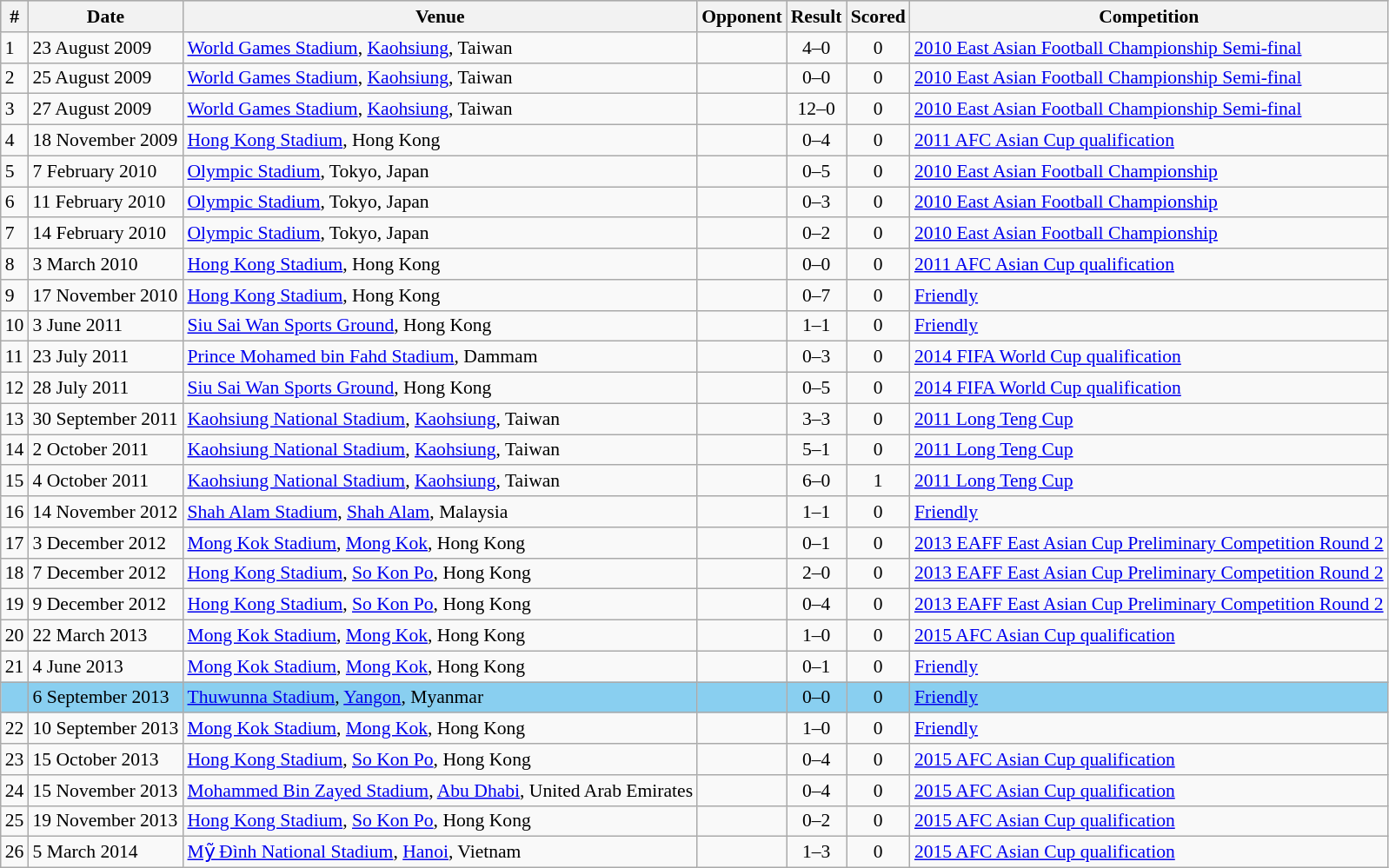<table class="wikitable" style="font-size:90%; text-align: left;">
<tr style="background: #CCCCCC; text-align: center;">
<th>#</th>
<th>Date</th>
<th>Venue</th>
<th>Opponent</th>
<th>Result</th>
<th>Scored</th>
<th>Competition</th>
</tr>
<tr>
<td>1</td>
<td>23 August 2009</td>
<td><a href='#'>World Games Stadium</a>, <a href='#'>Kaohsiung</a>, Taiwan</td>
<td></td>
<td align=center>4–0</td>
<td align=center>0</td>
<td><a href='#'>2010 East Asian Football Championship Semi-final</a></td>
</tr>
<tr>
<td>2</td>
<td>25 August 2009</td>
<td><a href='#'>World Games Stadium</a>, <a href='#'>Kaohsiung</a>, Taiwan</td>
<td></td>
<td align=center>0–0</td>
<td align=center>0</td>
<td><a href='#'>2010 East Asian Football Championship Semi-final</a></td>
</tr>
<tr>
<td>3</td>
<td>27 August 2009</td>
<td><a href='#'>World Games Stadium</a>, <a href='#'>Kaohsiung</a>, Taiwan</td>
<td></td>
<td align=center>12–0</td>
<td align=center>0</td>
<td><a href='#'>2010 East Asian Football Championship Semi-final</a></td>
</tr>
<tr>
<td>4</td>
<td>18 November 2009</td>
<td><a href='#'>Hong Kong Stadium</a>, Hong Kong</td>
<td></td>
<td align=center>0–4</td>
<td align=center>0</td>
<td><a href='#'>2011 AFC Asian Cup qualification</a></td>
</tr>
<tr>
<td>5</td>
<td>7 February 2010</td>
<td><a href='#'>Olympic Stadium</a>, Tokyo, Japan</td>
<td></td>
<td align=center>0–5</td>
<td align=center>0</td>
<td><a href='#'>2010 East Asian Football Championship</a></td>
</tr>
<tr>
<td>6</td>
<td>11 February 2010</td>
<td><a href='#'>Olympic Stadium</a>, Tokyo, Japan</td>
<td></td>
<td align=center>0–3</td>
<td align=center>0</td>
<td><a href='#'>2010 East Asian Football Championship</a></td>
</tr>
<tr>
<td>7</td>
<td>14 February 2010</td>
<td><a href='#'>Olympic Stadium</a>, Tokyo, Japan</td>
<td></td>
<td align=center>0–2</td>
<td align=center>0</td>
<td><a href='#'>2010 East Asian Football Championship</a></td>
</tr>
<tr>
<td>8</td>
<td>3 March 2010</td>
<td><a href='#'>Hong Kong Stadium</a>, Hong Kong</td>
<td></td>
<td align=center>0–0</td>
<td align=center>0</td>
<td><a href='#'>2011 AFC Asian Cup qualification</a></td>
</tr>
<tr>
<td>9</td>
<td>17 November 2010</td>
<td><a href='#'>Hong Kong Stadium</a>, Hong Kong</td>
<td></td>
<td align=center>0–7</td>
<td align=center>0</td>
<td><a href='#'>Friendly</a></td>
</tr>
<tr>
<td>10</td>
<td>3 June 2011</td>
<td><a href='#'>Siu Sai Wan Sports Ground</a>, Hong Kong</td>
<td></td>
<td align=center>1–1</td>
<td align=center>0</td>
<td><a href='#'>Friendly</a></td>
</tr>
<tr>
<td>11</td>
<td>23 July 2011</td>
<td><a href='#'>Prince Mohamed bin Fahd Stadium</a>, Dammam</td>
<td></td>
<td align=center>0–3</td>
<td align=center>0</td>
<td><a href='#'>2014 FIFA World Cup qualification</a></td>
</tr>
<tr>
<td>12</td>
<td>28 July 2011</td>
<td><a href='#'>Siu Sai Wan Sports Ground</a>, Hong Kong</td>
<td></td>
<td align=center>0–5</td>
<td align=center>0</td>
<td><a href='#'>2014 FIFA World Cup qualification</a></td>
</tr>
<tr>
<td>13</td>
<td>30 September 2011</td>
<td><a href='#'>Kaohsiung National Stadium</a>, <a href='#'>Kaohsiung</a>, Taiwan</td>
<td></td>
<td align=center>3–3</td>
<td align=center>0</td>
<td><a href='#'>2011 Long Teng Cup</a></td>
</tr>
<tr>
<td>14</td>
<td>2 October 2011</td>
<td><a href='#'>Kaohsiung National Stadium</a>, <a href='#'>Kaohsiung</a>, Taiwan</td>
<td></td>
<td align=center>5–1</td>
<td align=center>0</td>
<td><a href='#'>2011 Long Teng Cup</a></td>
</tr>
<tr>
<td>15</td>
<td>4 October 2011</td>
<td><a href='#'>Kaohsiung National Stadium</a>, <a href='#'>Kaohsiung</a>, Taiwan</td>
<td></td>
<td align=center>6–0</td>
<td align=center>1</td>
<td><a href='#'>2011 Long Teng Cup</a></td>
</tr>
<tr>
<td>16</td>
<td>14 November 2012</td>
<td><a href='#'>Shah Alam Stadium</a>, <a href='#'>Shah Alam</a>, Malaysia</td>
<td></td>
<td align=center>1–1</td>
<td align=center>0</td>
<td><a href='#'>Friendly</a></td>
</tr>
<tr>
<td>17</td>
<td>3 December 2012</td>
<td><a href='#'>Mong Kok Stadium</a>, <a href='#'>Mong Kok</a>, Hong Kong</td>
<td></td>
<td align=center>0–1</td>
<td align=center>0</td>
<td><a href='#'>2013 EAFF East Asian Cup Preliminary Competition Round 2</a></td>
</tr>
<tr>
<td>18</td>
<td>7 December 2012</td>
<td><a href='#'>Hong Kong Stadium</a>, <a href='#'>So Kon Po</a>, Hong Kong</td>
<td></td>
<td align=center>2–0</td>
<td align=center>0</td>
<td><a href='#'>2013 EAFF East Asian Cup Preliminary Competition Round 2</a></td>
</tr>
<tr>
<td>19</td>
<td>9 December 2012</td>
<td><a href='#'>Hong Kong Stadium</a>, <a href='#'>So Kon Po</a>, Hong Kong</td>
<td></td>
<td align=center>0–4</td>
<td align=center>0</td>
<td><a href='#'>2013 EAFF East Asian Cup Preliminary Competition Round 2</a></td>
</tr>
<tr>
<td>20</td>
<td>22 March 2013</td>
<td><a href='#'>Mong Kok Stadium</a>, <a href='#'>Mong Kok</a>, Hong Kong</td>
<td></td>
<td align=center>1–0</td>
<td align=center>0</td>
<td><a href='#'>2015 AFC Asian Cup qualification</a></td>
</tr>
<tr>
<td>21</td>
<td>4 June 2013</td>
<td><a href='#'>Mong Kok Stadium</a>, <a href='#'>Mong Kok</a>, Hong Kong</td>
<td></td>
<td align=center>0–1</td>
<td align=center>0</td>
<td><a href='#'>Friendly</a></td>
</tr>
<tr style="background-color:#89CFF0">
<td></td>
<td>6 September 2013</td>
<td><a href='#'>Thuwunna Stadium</a>, <a href='#'>Yangon</a>, Myanmar</td>
<td></td>
<td align="center">0–0</td>
<td align="center">0</td>
<td><a href='#'>Friendly</a></td>
</tr>
<tr>
<td>22</td>
<td>10 September 2013</td>
<td><a href='#'>Mong Kok Stadium</a>, <a href='#'>Mong Kok</a>, Hong Kong</td>
<td></td>
<td align="center">1–0</td>
<td align="center">0</td>
<td><a href='#'>Friendly</a></td>
</tr>
<tr>
<td>23</td>
<td>15 October 2013</td>
<td><a href='#'>Hong Kong Stadium</a>, <a href='#'>So Kon Po</a>, Hong Kong</td>
<td></td>
<td align=center>0–4</td>
<td align=center>0</td>
<td><a href='#'>2015 AFC Asian Cup qualification</a></td>
</tr>
<tr>
<td>24</td>
<td>15 November 2013</td>
<td><a href='#'>Mohammed Bin Zayed Stadium</a>, <a href='#'>Abu Dhabi</a>, United Arab Emirates</td>
<td></td>
<td align=center>0–4</td>
<td align=center>0</td>
<td><a href='#'>2015 AFC Asian Cup qualification</a></td>
</tr>
<tr>
<td>25</td>
<td>19 November 2013</td>
<td><a href='#'>Hong Kong Stadium</a>, <a href='#'>So Kon Po</a>, Hong Kong</td>
<td></td>
<td align=center>0–2</td>
<td align=center>0</td>
<td><a href='#'>2015 AFC Asian Cup qualification</a></td>
</tr>
<tr>
<td>26</td>
<td>5 March 2014</td>
<td><a href='#'>Mỹ Đình National Stadium</a>, <a href='#'>Hanoi</a>, Vietnam</td>
<td></td>
<td align=center>1–3</td>
<td align=center>0</td>
<td><a href='#'>2015 AFC Asian Cup qualification</a></td>
</tr>
</table>
